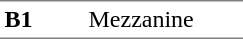<table border=0 cellspacing=0 cellpadding=3>
<tr>
<td style="border-bottom:solid 1px gray;border-top:solid 1px gray;" width=50 valign=top><strong>B1</strong></td>
<td style="border-top:solid 1px gray;border-bottom:solid 1px gray;" width=100 valign=top>Mezzanine</td>
</tr>
</table>
